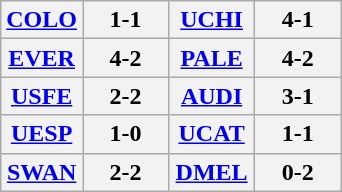<table class="wikitable" style="text-align:center">
<tr>
<th !width="50"><a href='#'>COLO</a></th>
<th width="50">1-1</th>
<th width="50"><a href='#'>UCHI</a></th>
<th width="50">4-1</th>
</tr>
<tr>
<th !width="50"><a href='#'>EVER</a></th>
<th width="50">4-2</th>
<th width="50"><a href='#'>PALE</a></th>
<th width="50">4-2</th>
</tr>
<tr>
<th !width="50"><a href='#'>USFE</a></th>
<th width="50">2-2</th>
<th width="50"><a href='#'>AUDI</a></th>
<th width="50">3-1</th>
</tr>
<tr>
<th !width="50"><a href='#'>UESP</a></th>
<th width="50">1-0</th>
<th width="50"><a href='#'>UCAT</a></th>
<th width="50">1-1</th>
</tr>
<tr>
<th !width="50"><a href='#'>SWAN</a></th>
<th width="50">2-2</th>
<th width="50"><a href='#'>DMEL</a></th>
<th width="50">0-2</th>
</tr>
</table>
